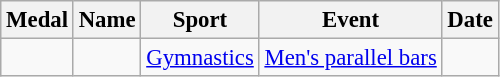<table class="wikitable" style="font-size: 95%;">
<tr>
<th>Medal</th>
<th>Name</th>
<th>Sport</th>
<th>Event</th>
<th>Date</th>
</tr>
<tr>
<td></td>
<td></td>
<td><a href='#'>Gymnastics</a></td>
<td><a href='#'>Men's parallel bars</a></td>
<td></td>
</tr>
</table>
